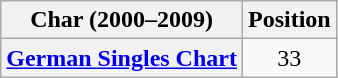<table class="wikitable plainrowheaders" style="text-align:center">
<tr>
<th>Char (2000–2009)</th>
<th>Position</th>
</tr>
<tr>
<th scope="row"><a href='#'>German Singles Chart</a></th>
<td>33</td>
</tr>
</table>
